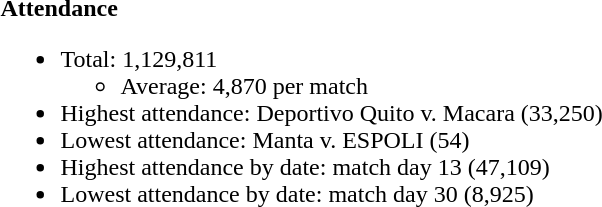<table>
<tr>
<td><strong>Attendance</strong><br><ul><li>Total: 1,129,811<ul><li>Average: 4,870 per match</li></ul></li><li>Highest attendance: Deportivo Quito v. Macara (33,250)</li><li>Lowest attendance: Manta v. ESPOLI (54)</li><li>Highest attendance by date: match day 13 (47,109)</li><li>Lowest attendance by date: match day 30 (8,925)</li></ul></td>
</tr>
</table>
